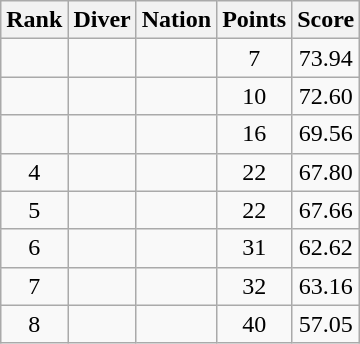<table class="wikitable sortable" style="text-align:center">
<tr>
<th>Rank</th>
<th>Diver</th>
<th>Nation</th>
<th>Points</th>
<th>Score</th>
</tr>
<tr>
<td></td>
<td align=left></td>
<td align=left></td>
<td>7</td>
<td>73.94</td>
</tr>
<tr>
<td></td>
<td align=left></td>
<td align=left></td>
<td>10</td>
<td>72.60</td>
</tr>
<tr>
<td></td>
<td align=left></td>
<td align=left></td>
<td>16</td>
<td>69.56</td>
</tr>
<tr>
<td>4</td>
<td align=left></td>
<td align=left></td>
<td>22</td>
<td>67.80</td>
</tr>
<tr>
<td>5</td>
<td align=left></td>
<td align=left></td>
<td>22</td>
<td>67.66</td>
</tr>
<tr>
<td>6</td>
<td align=left></td>
<td align=left></td>
<td>31</td>
<td>62.62</td>
</tr>
<tr>
<td>7</td>
<td align=left></td>
<td align=left></td>
<td>32</td>
<td>63.16</td>
</tr>
<tr>
<td>8</td>
<td align=left></td>
<td align=left></td>
<td>40</td>
<td>57.05</td>
</tr>
</table>
